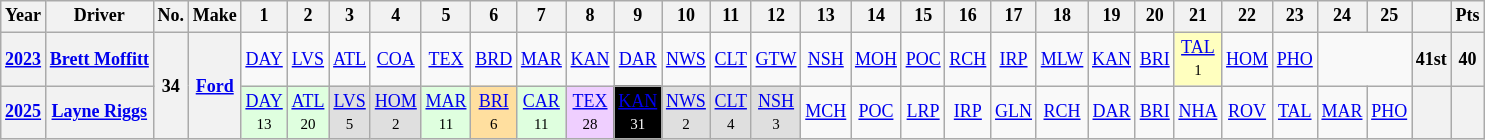<table class="wikitable" style="text-align:center; font-size:75%">
<tr>
<th>Year</th>
<th>Driver</th>
<th>No.</th>
<th>Make</th>
<th>1</th>
<th>2</th>
<th>3</th>
<th>4</th>
<th>5</th>
<th>6</th>
<th>7</th>
<th>8</th>
<th>9</th>
<th>10</th>
<th>11</th>
<th>12</th>
<th>13</th>
<th>14</th>
<th>15</th>
<th>16</th>
<th>17</th>
<th>18</th>
<th>19</th>
<th>20</th>
<th>21</th>
<th>22</th>
<th>23</th>
<th>24</th>
<th>25</th>
<th></th>
<th>Pts</th>
</tr>
<tr>
<th><a href='#'>2023</a></th>
<th><a href='#'>Brett Moffitt</a></th>
<th rowspan="2">34</th>
<th rowspan="2"><a href='#'>Ford</a></th>
<td><a href='#'>DAY</a></td>
<td><a href='#'>LVS</a></td>
<td><a href='#'>ATL</a></td>
<td><a href='#'>COA</a></td>
<td><a href='#'>TEX</a></td>
<td><a href='#'>BRD</a></td>
<td><a href='#'>MAR</a></td>
<td><a href='#'>KAN</a></td>
<td><a href='#'>DAR</a></td>
<td><a href='#'>NWS</a></td>
<td><a href='#'>CLT</a></td>
<td><a href='#'>GTW</a></td>
<td><a href='#'>NSH</a></td>
<td><a href='#'>MOH</a></td>
<td><a href='#'>POC</a></td>
<td><a href='#'>RCH</a></td>
<td><a href='#'>IRP</a></td>
<td><a href='#'>MLW</a></td>
<td><a href='#'>KAN</a></td>
<td><a href='#'>BRI</a></td>
<td style="background:#FFFFBF;"><a href='#'>TAL</a><br><small>1</small></td>
<td><a href='#'>HOM</a></td>
<td><a href='#'>PHO</a></td>
<td colspan=2></td>
<th>41st</th>
<th>40</th>
</tr>
<tr>
<th><a href='#'>2025</a></th>
<th><a href='#'>Layne Riggs</a></th>
<td style="background:#DFFFDF;"><a href='#'>DAY</a><br><small>13</small></td>
<td style="background:#DFFFDF;"><a href='#'>ATL</a><br><small>20</small></td>
<td style="background:#DFDFDF;"><a href='#'>LVS</a><br><small>5</small></td>
<td style="background:#DFDFDF;"><a href='#'>HOM</a><br><small>2</small></td>
<td style="background:#DFFFDF;"><a href='#'>MAR</a><br><small>11</small></td>
<td style="background:#FFDF9F;"><a href='#'>BRI</a><br><small>6</small></td>
<td style="background:#DFFFDF;"><a href='#'>CAR</a><br><small>11</small></td>
<td style="background:#EFCFFF;"><a href='#'>TEX</a><br><small>28</small></td>
<td style="background:#000000; color:white;"><a href='#'><span>KAN</span></a><br><small>31</small></td>
<td style="background:#DFDFDF;"><a href='#'>NWS</a><br><small>2</small></td>
<td style="background:#DFDFDF;"><a href='#'>CLT</a><br><small>4</small></td>
<td style="background:#DFDFDF;"><a href='#'>NSH</a><br><small>3</small></td>
<td><a href='#'>MCH</a></td>
<td><a href='#'>POC</a></td>
<td><a href='#'>LRP</a></td>
<td><a href='#'>IRP</a></td>
<td><a href='#'>GLN</a></td>
<td><a href='#'>RCH</a></td>
<td><a href='#'>DAR</a></td>
<td><a href='#'>BRI</a></td>
<td><a href='#'>NHA</a></td>
<td><a href='#'>ROV</a></td>
<td><a href='#'>TAL</a></td>
<td><a href='#'>MAR</a></td>
<td><a href='#'>PHO</a></td>
<th></th>
<th></th>
</tr>
</table>
